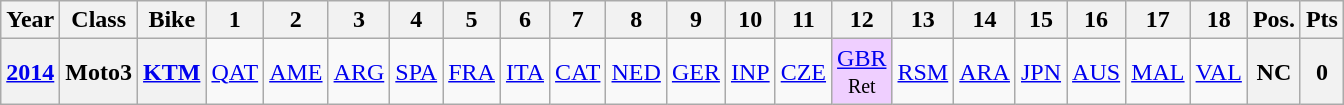<table class="wikitable" style="text-align:center">
<tr>
<th>Year</th>
<th>Class</th>
<th>Bike</th>
<th>1</th>
<th>2</th>
<th>3</th>
<th>4</th>
<th>5</th>
<th>6</th>
<th>7</th>
<th>8</th>
<th>9</th>
<th>10</th>
<th>11</th>
<th>12</th>
<th>13</th>
<th>14</th>
<th>15</th>
<th>16</th>
<th>17</th>
<th>18</th>
<th>Pos.</th>
<th>Pts</th>
</tr>
<tr>
<th><a href='#'>2014</a></th>
<th>Moto3</th>
<th><a href='#'>KTM</a></th>
<td><a href='#'>QAT</a></td>
<td><a href='#'>AME</a></td>
<td><a href='#'>ARG</a></td>
<td><a href='#'>SPA</a></td>
<td><a href='#'>FRA</a></td>
<td><a href='#'>ITA</a></td>
<td><a href='#'>CAT</a></td>
<td><a href='#'>NED</a></td>
<td><a href='#'>GER</a></td>
<td><a href='#'>INP</a></td>
<td><a href='#'>CZE</a></td>
<td style="background:#EFCFFF;"><a href='#'>GBR</a><br><small>Ret</small></td>
<td><a href='#'>RSM</a></td>
<td><a href='#'>ARA</a></td>
<td><a href='#'>JPN</a></td>
<td><a href='#'>AUS</a></td>
<td><a href='#'>MAL</a></td>
<td><a href='#'>VAL</a></td>
<th>NC</th>
<th>0</th>
</tr>
</table>
